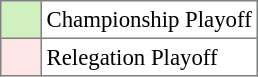<table bgcolor="#f7f8ff" cellpadding="3" cellspacing="0" border="1" style="font-size: 95%; border: gray solid 1px; border-collapse: collapse;text-align:center;">
<tr>
<td style="background: #D0F0C0;" width="20"></td>
<td bgcolor="#ffffff" align="left">Championship Playoff</td>
</tr>
<tr>
<td style="background: #FFE6E6;" width="20"></td>
<td bgcolor="#ffffff" align="left">Relegation Playoff</td>
</tr>
</table>
